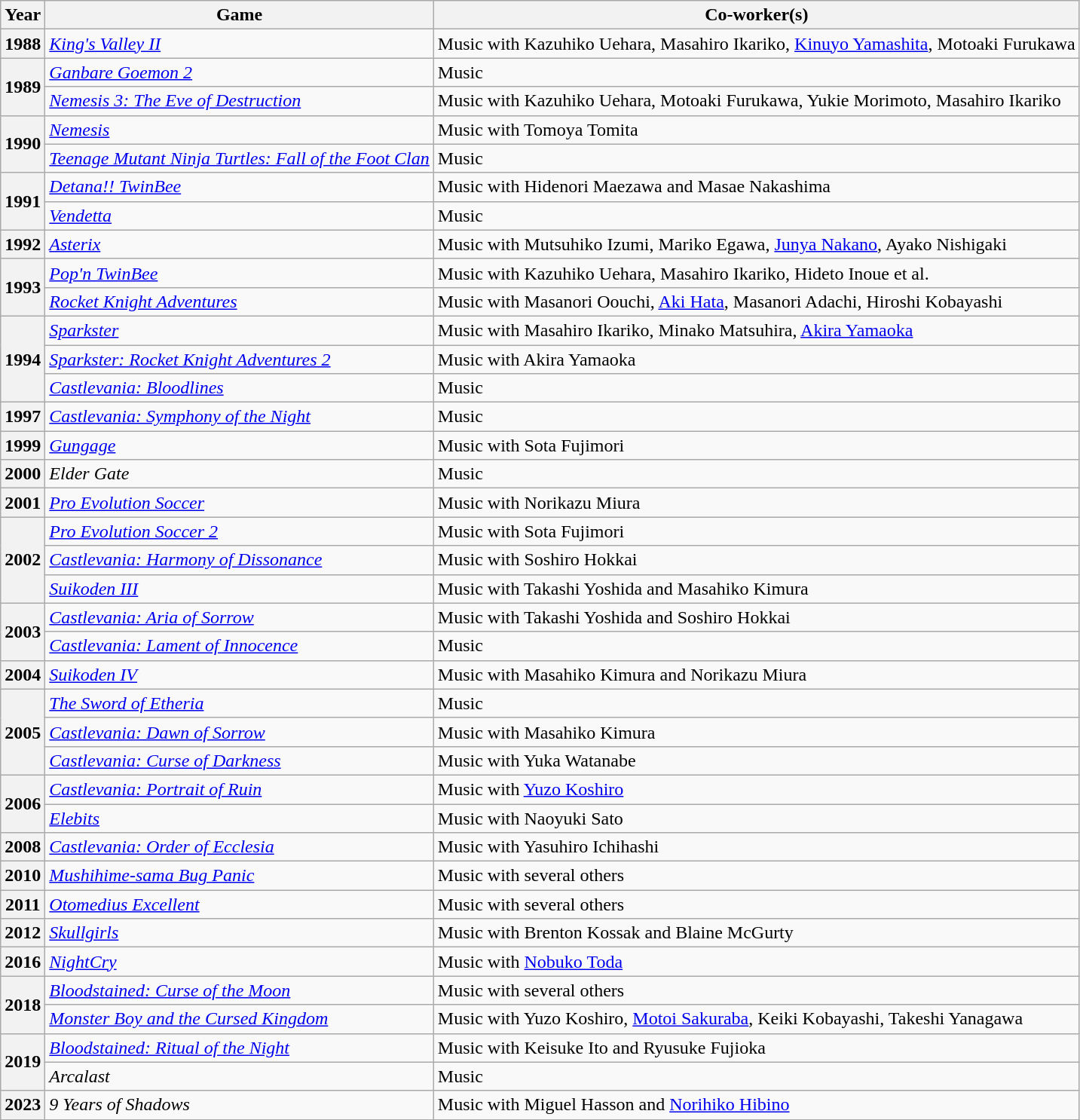<table class="wikitable plainrowheaders sortable" width="auto">
<tr>
<th>Year</th>
<th>Game</th>
<th>Co-worker(s)</th>
</tr>
<tr>
<th scope=row>1988</th>
<td><em><a href='#'>King's Valley II</a></em></td>
<td>Music with Kazuhiko Uehara, Masahiro Ikariko, <a href='#'>Kinuyo Yamashita</a>, Motoaki Furukawa</td>
</tr>
<tr>
<th scope=row rowspan="2">1989</th>
<td><em><a href='#'>Ganbare Goemon 2</a></em></td>
<td>Music</td>
</tr>
<tr>
<td><em><a href='#'>Nemesis 3: The Eve of Destruction</a></em></td>
<td>Music with Kazuhiko Uehara, Motoaki Furukawa, Yukie Morimoto, Masahiro Ikariko</td>
</tr>
<tr>
<th scope=row rowspan="2">1990</th>
<td><em><a href='#'>Nemesis</a></em></td>
<td>Music with Tomoya Tomita</td>
</tr>
<tr>
<td><em><a href='#'>Teenage Mutant Ninja Turtles: Fall of the Foot Clan</a></em></td>
<td>Music</td>
</tr>
<tr>
<th scope=row rowspan="2">1991</th>
<td><em><a href='#'>Detana!! TwinBee</a></em></td>
<td>Music with Hidenori Maezawa and Masae Nakashima</td>
</tr>
<tr>
<td><em><a href='#'>Vendetta</a></em></td>
<td>Music</td>
</tr>
<tr>
<th scope=row>1992</th>
<td><em><a href='#'>Asterix</a></em></td>
<td>Music with Mutsuhiko Izumi, Mariko Egawa, <a href='#'>Junya Nakano</a>, Ayako Nishigaki</td>
</tr>
<tr>
<th scope=row rowspan="2">1993</th>
<td><em><a href='#'>Pop'n TwinBee</a></em></td>
<td>Music with Kazuhiko Uehara, Masahiro Ikariko, Hideto Inoue et al.</td>
</tr>
<tr>
<td><em><a href='#'>Rocket Knight Adventures</a></em></td>
<td>Music with Masanori Oouchi, <a href='#'>Aki Hata</a>, Masanori Adachi, Hiroshi Kobayashi</td>
</tr>
<tr>
<th scope=row rowspan="3">1994</th>
<td><em><a href='#'>Sparkster</a></em></td>
<td>Music with Masahiro Ikariko, Minako Matsuhira, <a href='#'>Akira Yamaoka</a></td>
</tr>
<tr>
<td><em><a href='#'>Sparkster: Rocket Knight Adventures 2</a></em></td>
<td>Music with Akira Yamaoka</td>
</tr>
<tr>
<td><em><a href='#'>Castlevania: Bloodlines</a></em></td>
<td>Music</td>
</tr>
<tr>
<th scope=row>1997</th>
<td><em><a href='#'>Castlevania: Symphony of the Night</a></em></td>
<td>Music</td>
</tr>
<tr>
<th scope=row>1999</th>
<td><em><a href='#'>Gungage</a></em></td>
<td>Music with Sota Fujimori</td>
</tr>
<tr>
<th scope=row>2000</th>
<td><em>Elder Gate</em></td>
<td>Music</td>
</tr>
<tr>
<th scope=row>2001</th>
<td><em><a href='#'>Pro Evolution Soccer</a></em></td>
<td>Music with Norikazu Miura</td>
</tr>
<tr>
<th scope=row rowspan="3">2002</th>
<td><em><a href='#'>Pro Evolution Soccer 2</a></em></td>
<td>Music with Sota Fujimori</td>
</tr>
<tr>
<td><em><a href='#'>Castlevania: Harmony of Dissonance</a></em></td>
<td>Music with Soshiro Hokkai</td>
</tr>
<tr>
<td><em><a href='#'>Suikoden III</a></em></td>
<td>Music with Takashi Yoshida and Masahiko Kimura</td>
</tr>
<tr>
<th scope=row rowspan="2">2003</th>
<td><em><a href='#'>Castlevania: Aria of Sorrow</a></em></td>
<td>Music with Takashi Yoshida and Soshiro Hokkai</td>
</tr>
<tr>
<td><em><a href='#'>Castlevania: Lament of Innocence</a></em></td>
<td>Music</td>
</tr>
<tr>
<th scope=row>2004</th>
<td><em><a href='#'>Suikoden IV</a></em></td>
<td>Music with Masahiko Kimura and Norikazu Miura</td>
</tr>
<tr>
<th scope=row rowspan="3">2005</th>
<td><em><a href='#'>The Sword of Etheria</a></em></td>
<td>Music</td>
</tr>
<tr>
<td><em><a href='#'>Castlevania: Dawn of Sorrow</a></em></td>
<td>Music with Masahiko Kimura</td>
</tr>
<tr>
<td><em><a href='#'>Castlevania: Curse of Darkness</a></em></td>
<td>Music with Yuka Watanabe</td>
</tr>
<tr>
<th scope=row rowspan="2">2006</th>
<td><em><a href='#'>Castlevania: Portrait of Ruin</a></em></td>
<td>Music with <a href='#'>Yuzo Koshiro</a></td>
</tr>
<tr>
<td><em><a href='#'>Elebits</a></em></td>
<td>Music with Naoyuki Sato</td>
</tr>
<tr>
<th scope=row>2008</th>
<td><em><a href='#'>Castlevania: Order of Ecclesia</a></em></td>
<td>Music with Yasuhiro Ichihashi</td>
</tr>
<tr>
<th scope=row>2010</th>
<td><em><a href='#'>Mushihime-sama Bug Panic</a></em></td>
<td>Music with several others</td>
</tr>
<tr>
<th scope=row>2011</th>
<td><em><a href='#'>Otomedius Excellent</a></em></td>
<td>Music with several others</td>
</tr>
<tr>
<th scope=row>2012</th>
<td><em><a href='#'>Skullgirls</a></em></td>
<td>Music with Brenton Kossak and Blaine McGurty</td>
</tr>
<tr>
<th scope=row>2016</th>
<td><em><a href='#'>NightCry</a></em></td>
<td>Music with <a href='#'>Nobuko Toda</a></td>
</tr>
<tr>
<th scope=row rowspan="2">2018</th>
<td><em><a href='#'>Bloodstained: Curse of the Moon</a></em></td>
<td>Music with several others</td>
</tr>
<tr>
<td><em><a href='#'>Monster Boy and the Cursed Kingdom</a></em></td>
<td>Music with Yuzo Koshiro, <a href='#'>Motoi Sakuraba</a>, Keiki Kobayashi, Takeshi Yanagawa</td>
</tr>
<tr>
<th rowspan="2" scope="row">2019</th>
<td><em><a href='#'>Bloodstained: Ritual of the Night</a></em></td>
<td>Music with Keisuke Ito and Ryusuke Fujioka</td>
</tr>
<tr>
<td><em>Arcalast</em></td>
<td>Music</td>
</tr>
<tr>
<th scope=row>2023</th>
<td><em>9 Years of Shadows</em></td>
<td>Music with Miguel Hasson and <a href='#'>Norihiko Hibino</a></td>
</tr>
</table>
